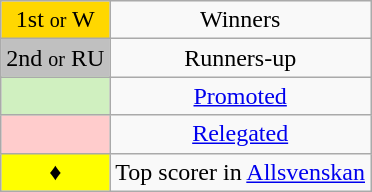<table class="wikitable" style="text-align:center">
<tr>
<td style=background:gold>1st <small>or</small> W</td>
<td>Winners</td>
</tr>
<tr>
<td style=background:silver>2nd <small>or</small> RU</td>
<td>Runners-up</td>
</tr>
<tr>
<td style=background:#D0F0C0></td>
<td><a href='#'>Promoted</a></td>
</tr>
<tr>
<td style=background:#FFCCCC></td>
<td><a href='#'>Relegated</a></td>
</tr>
<tr>
<td style=background:yellow>♦</td>
<td>Top scorer in <a href='#'>Allsvenskan</a></td>
</tr>
</table>
